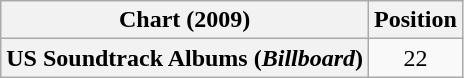<table class="wikitable plainrowheaders" style="text-align:center">
<tr>
<th scope="col">Chart (2009)</th>
<th scope="col">Position</th>
</tr>
<tr>
<th scope="row">US Soundtrack Albums (<em>Billboard</em>)</th>
<td>22</td>
</tr>
</table>
